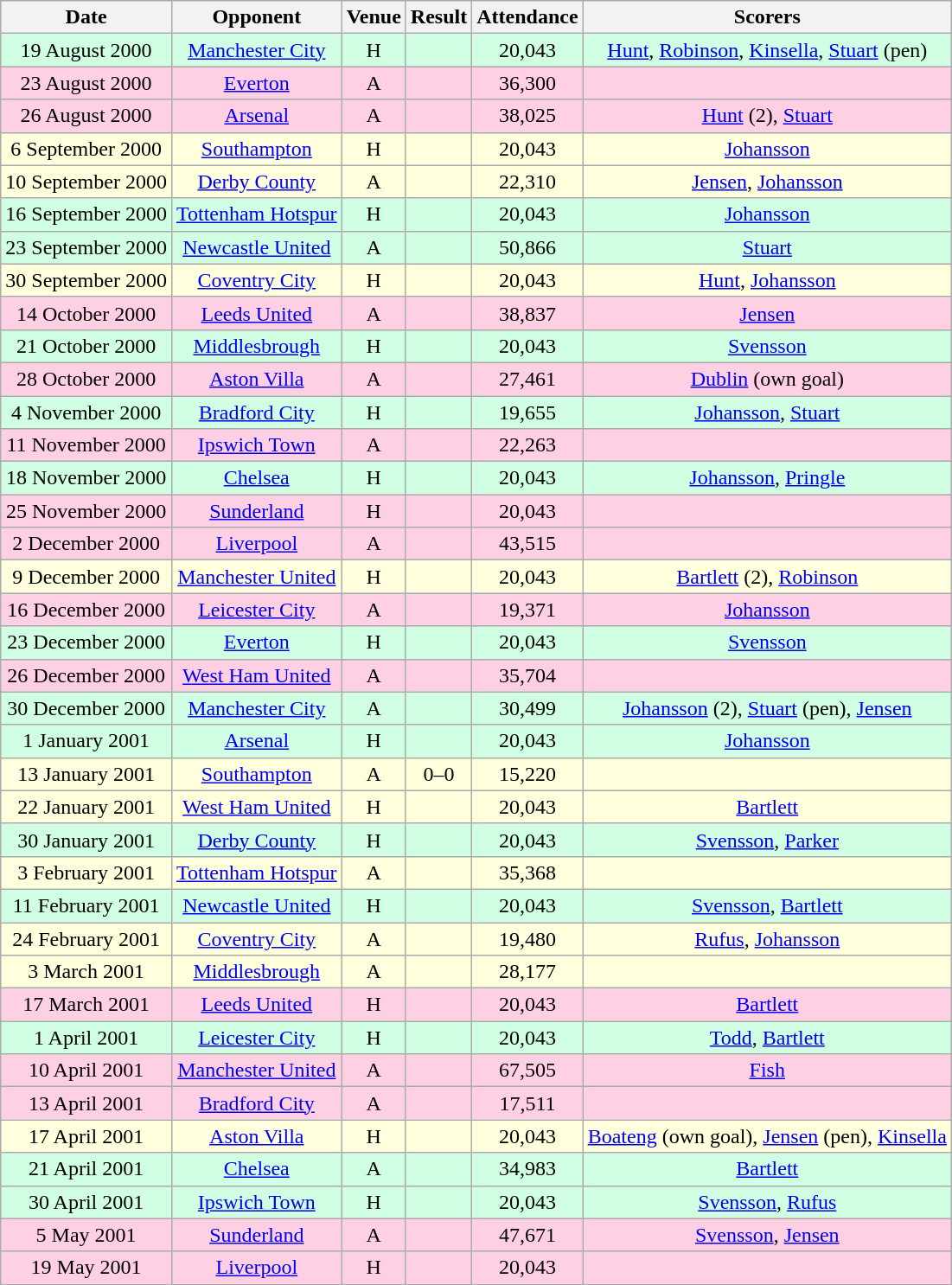<table class="wikitable sortable" style="font-size:100%; text-align:center">
<tr>
<th>Date</th>
<th>Opponent</th>
<th>Venue</th>
<th>Result</th>
<th>Attendance</th>
<th>Scorers</th>
</tr>
<tr style="background-color: #d0ffe3;">
<td>19 August 2000</td>
<td><a href='#'>Manchester City</a></td>
<td>H</td>
<td></td>
<td>20,043</td>
<td><a href='#'>Hunt</a>, <a href='#'>Robinson</a>, <a href='#'>Kinsella</a>, <a href='#'>Stuart</a> (pen)</td>
</tr>
<tr style="background-color: #ffd0e3;">
<td>23 August 2000</td>
<td><a href='#'>Everton</a></td>
<td>A</td>
<td></td>
<td>36,300</td>
<td></td>
</tr>
<tr style="background-color: #ffd0e3;">
<td>26 August 2000</td>
<td><a href='#'>Arsenal</a></td>
<td>A</td>
<td></td>
<td>38,025</td>
<td><a href='#'>Hunt</a> (2), <a href='#'>Stuart</a></td>
</tr>
<tr style="background-color: #ffffdd;">
<td>6 September 2000</td>
<td><a href='#'>Southampton</a></td>
<td>H</td>
<td></td>
<td>20,043</td>
<td><a href='#'>Johansson</a></td>
</tr>
<tr style="background-color: #ffffdd;">
<td>10 September 2000</td>
<td><a href='#'>Derby County</a></td>
<td>A</td>
<td></td>
<td>22,310</td>
<td><a href='#'>Jensen</a>, <a href='#'>Johansson</a></td>
</tr>
<tr style="background-color: #d0ffe3;">
<td>16 September 2000</td>
<td><a href='#'>Tottenham Hotspur</a></td>
<td>H</td>
<td></td>
<td>20,043</td>
<td><a href='#'>Johansson</a></td>
</tr>
<tr style="background-color: #d0ffe3;">
<td>23 September 2000</td>
<td><a href='#'>Newcastle United</a></td>
<td>A</td>
<td></td>
<td>50,866</td>
<td><a href='#'>Stuart</a></td>
</tr>
<tr style="background-color: #ffffdd;">
<td>30 September 2000</td>
<td><a href='#'>Coventry City</a></td>
<td>H</td>
<td></td>
<td>20,043</td>
<td><a href='#'>Hunt</a>, <a href='#'>Johansson</a></td>
</tr>
<tr style="background-color: #ffd0e3;">
<td>14 October 2000</td>
<td><a href='#'>Leeds United</a></td>
<td>A</td>
<td></td>
<td>38,837</td>
<td><a href='#'>Jensen</a></td>
</tr>
<tr style="background-color: #d0ffe3;">
<td>21 October 2000</td>
<td><a href='#'>Middlesbrough</a></td>
<td>H</td>
<td></td>
<td>20,043</td>
<td><a href='#'>Svensson</a></td>
</tr>
<tr style="background-color: #ffd0e3;">
<td>28 October 2000</td>
<td><a href='#'>Aston Villa</a></td>
<td>A</td>
<td></td>
<td>27,461</td>
<td><a href='#'>Dublin</a> (own goal)</td>
</tr>
<tr style="background-color: #d0ffe3;">
<td>4 November 2000</td>
<td><a href='#'>Bradford City</a></td>
<td>H</td>
<td></td>
<td>19,655</td>
<td><a href='#'>Johansson</a>, <a href='#'>Stuart</a></td>
</tr>
<tr style="background-color: #ffd0e3;">
<td>11 November 2000</td>
<td><a href='#'>Ipswich Town</a></td>
<td>A</td>
<td></td>
<td>22,263</td>
<td></td>
</tr>
<tr style="background-color: #d0ffe3;">
<td>18 November 2000</td>
<td><a href='#'>Chelsea</a></td>
<td>H</td>
<td></td>
<td>20,043</td>
<td><a href='#'>Johansson</a>, <a href='#'>Pringle</a></td>
</tr>
<tr style="background-color: #ffd0e3;">
<td>25 November 2000</td>
<td><a href='#'>Sunderland</a></td>
<td>H</td>
<td></td>
<td>20,043</td>
<td></td>
</tr>
<tr style="background-color: #ffd0e3;">
<td>2 December 2000</td>
<td><a href='#'>Liverpool</a></td>
<td>A</td>
<td></td>
<td>43,515</td>
<td></td>
</tr>
<tr style="background-color: #ffffdd;">
<td>9 December 2000</td>
<td><a href='#'>Manchester United</a></td>
<td>H</td>
<td></td>
<td>20,043</td>
<td><a href='#'>Bartlett</a> (2), <a href='#'>Robinson</a></td>
</tr>
<tr style="background-color: #ffd0e3;">
<td>16 December 2000</td>
<td><a href='#'>Leicester City</a></td>
<td>A</td>
<td></td>
<td>19,371</td>
<td><a href='#'>Johansson</a></td>
</tr>
<tr style="background-color: #d0ffe3;">
<td>23 December 2000</td>
<td><a href='#'>Everton</a></td>
<td>H</td>
<td></td>
<td>20,043</td>
<td><a href='#'>Svensson</a></td>
</tr>
<tr style="background-color: #ffd0e3;">
<td>26 December 2000</td>
<td><a href='#'>West Ham United</a></td>
<td>A</td>
<td></td>
<td>35,704</td>
<td></td>
</tr>
<tr style="background-color: #d0ffe3;">
<td>30 December 2000</td>
<td><a href='#'>Manchester City</a></td>
<td>A</td>
<td></td>
<td>30,499</td>
<td><a href='#'>Johansson</a> (2), <a href='#'>Stuart</a> (pen), <a href='#'>Jensen</a></td>
</tr>
<tr style="background-color: #d0ffe3;">
<td>1 January 2001</td>
<td><a href='#'>Arsenal</a></td>
<td>H</td>
<td></td>
<td>20,043</td>
<td><a href='#'>Johansson</a></td>
</tr>
<tr style="background-color: #ffffdd;">
<td>13 January 2001</td>
<td><a href='#'>Southampton</a></td>
<td>A</td>
<td>0–0</td>
<td>15,220</td>
<td></td>
</tr>
<tr style="background-color: #ffffdd;">
<td>22 January 2001</td>
<td><a href='#'>West Ham United</a></td>
<td>H</td>
<td></td>
<td>20,043</td>
<td><a href='#'>Bartlett</a></td>
</tr>
<tr style="background-color: #d0ffe3;">
<td>30 January 2001</td>
<td><a href='#'>Derby County</a></td>
<td>H</td>
<td></td>
<td>20,043</td>
<td><a href='#'>Svensson</a>, <a href='#'>Parker</a></td>
</tr>
<tr style="background-color: #ffffdd;">
<td>3 February 2001</td>
<td><a href='#'>Tottenham Hotspur</a></td>
<td>A</td>
<td></td>
<td>35,368</td>
<td></td>
</tr>
<tr style="background-color: #d0ffe3;">
<td>11 February 2001</td>
<td><a href='#'>Newcastle United</a></td>
<td>H</td>
<td></td>
<td>20,043</td>
<td><a href='#'>Svensson</a>, <a href='#'>Bartlett</a></td>
</tr>
<tr style="background-color: #ffffdd;">
<td>24 February 2001</td>
<td><a href='#'>Coventry City</a></td>
<td>A</td>
<td></td>
<td>19,480</td>
<td><a href='#'>Rufus</a>, <a href='#'>Johansson</a></td>
</tr>
<tr style="background-color: #ffffdd;">
<td>3 March 2001</td>
<td><a href='#'>Middlesbrough</a></td>
<td>A</td>
<td></td>
<td>28,177</td>
<td></td>
</tr>
<tr style="background-color: #ffd0e3;">
<td>17 March 2001</td>
<td><a href='#'>Leeds United</a></td>
<td>H</td>
<td></td>
<td>20,043</td>
<td><a href='#'>Bartlett</a></td>
</tr>
<tr style="background-color: #d0ffe3;">
<td>1 April 2001</td>
<td><a href='#'>Leicester City</a></td>
<td>H</td>
<td></td>
<td>20,043</td>
<td><a href='#'>Todd</a>, <a href='#'>Bartlett</a></td>
</tr>
<tr style="background-color: #ffd0e3;">
<td>10 April 2001</td>
<td><a href='#'>Manchester United</a></td>
<td>A</td>
<td></td>
<td>67,505</td>
<td><a href='#'>Fish</a></td>
</tr>
<tr style="background-color: #ffd0e3;">
<td>13 April 2001</td>
<td><a href='#'>Bradford City</a></td>
<td>A</td>
<td></td>
<td>17,511</td>
<td></td>
</tr>
<tr style="background-color: #ffffdd;">
<td>17 April 2001</td>
<td><a href='#'>Aston Villa</a></td>
<td>H</td>
<td></td>
<td>20,043</td>
<td><a href='#'>Boateng</a> (own goal), <a href='#'>Jensen</a> (pen), <a href='#'>Kinsella</a></td>
</tr>
<tr style="background-color: #d0ffe3;">
<td>21 April 2001</td>
<td><a href='#'>Chelsea</a></td>
<td>A</td>
<td></td>
<td>34,983</td>
<td><a href='#'>Bartlett</a></td>
</tr>
<tr style="background-color: #d0ffe3;">
<td>30 April 2001</td>
<td><a href='#'>Ipswich Town</a></td>
<td>H</td>
<td></td>
<td>20,043</td>
<td><a href='#'>Svensson</a>, <a href='#'>Rufus</a></td>
</tr>
<tr style="background-color: #ffd0e3;">
<td>5 May 2001</td>
<td><a href='#'>Sunderland</a></td>
<td>A</td>
<td></td>
<td>47,671</td>
<td><a href='#'>Svensson</a>, <a href='#'>Jensen</a></td>
</tr>
<tr style="background-color: #ffd0e3;">
<td>19 May 2001</td>
<td><a href='#'>Liverpool</a></td>
<td>H</td>
<td></td>
<td>20,043</td>
<td></td>
</tr>
</table>
